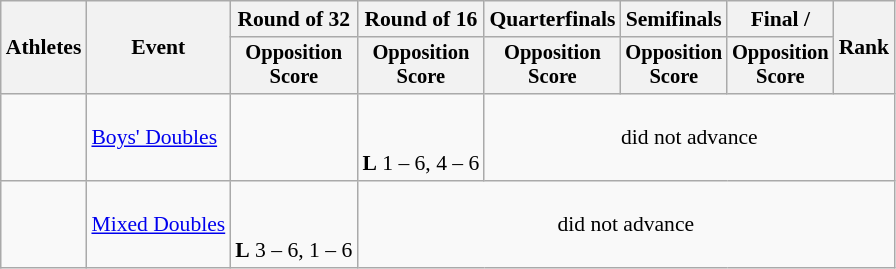<table class=wikitable style="font-size:90%">
<tr>
<th rowspan="2">Athletes</th>
<th rowspan="2">Event</th>
<th>Round of 32</th>
<th>Round of 16</th>
<th>Quarterfinals</th>
<th>Semifinals</th>
<th>Final / </th>
<th rowspan=2>Rank</th>
</tr>
<tr style="font-size:95%">
<th>Opposition<br>Score</th>
<th>Opposition<br>Score</th>
<th>Opposition<br>Score</th>
<th>Opposition<br>Score</th>
<th>Opposition<br>Score</th>
</tr>
<tr align=center>
<td align=left><br></td>
<td align=left><a href='#'>Boys' Doubles</a></td>
<td></td>
<td><br> <br><strong>L</strong> 1 – 6, 4 – 6</td>
<td colspan=4>did not advance</td>
</tr>
<tr align=center>
<td align=left><br></td>
<td align=left><a href='#'>Mixed Doubles</a></td>
<td><br> <br><strong>L</strong> 3 – 6, 1 – 6</td>
<td colspan=5>did not advance</td>
</tr>
</table>
